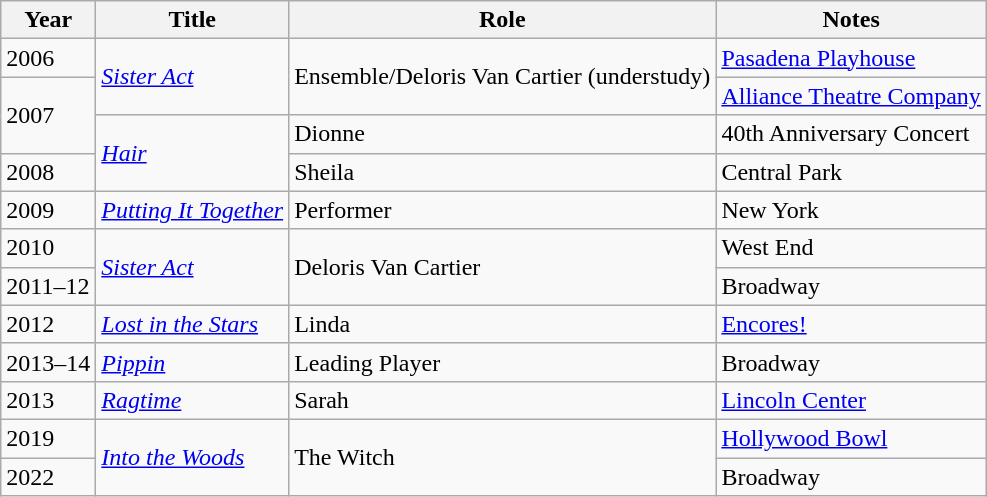<table class="wikitable sortable">
<tr>
<th>Year</th>
<th>Title</th>
<th>Role</th>
<th>Notes</th>
</tr>
<tr>
<td>2006</td>
<td rowspan="2"><em><a href='#'>Sister Act</a></em></td>
<td rowspan="2">Ensemble/Deloris Van Cartier (understudy)</td>
<td><a href='#'>Pasadena Playhouse</a></td>
</tr>
<tr>
<td rowspan=2>2007</td>
<td><a href='#'>Alliance Theatre Company</a></td>
</tr>
<tr>
<td rowspan=2><em><a href='#'>Hair</a></em></td>
<td>Dionne</td>
<td>40th Anniversary Concert</td>
</tr>
<tr>
<td>2008</td>
<td>Sheila</td>
<td>Central Park</td>
</tr>
<tr>
<td>2009</td>
<td><em><a href='#'>Putting It Together</a></em></td>
<td>Performer</td>
<td>New York</td>
</tr>
<tr>
<td>2010</td>
<td rowspan="2"><em><a href='#'>Sister Act</a></em></td>
<td rowspan="2">Deloris Van Cartier</td>
<td>West End</td>
</tr>
<tr>
<td>2011–12</td>
<td>Broadway</td>
</tr>
<tr>
<td>2012</td>
<td><em><a href='#'>Lost in the Stars</a></em></td>
<td>Linda</td>
<td><a href='#'>Encores!</a></td>
</tr>
<tr>
<td>2013–14</td>
<td><em><a href='#'>Pippin</a></em></td>
<td>Leading Player</td>
<td>Broadway</td>
</tr>
<tr>
<td>2013</td>
<td><a href='#'><em>Ragtime</em></a></td>
<td>Sarah</td>
<td><a href='#'>Lincoln Center</a></td>
</tr>
<tr>
<td>2019</td>
<td rowspan="2"><em><a href='#'>Into the Woods</a></em></td>
<td rowspan="2">The Witch</td>
<td><a href='#'>Hollywood Bowl</a></td>
</tr>
<tr>
<td>2022</td>
<td>Broadway</td>
</tr>
</table>
